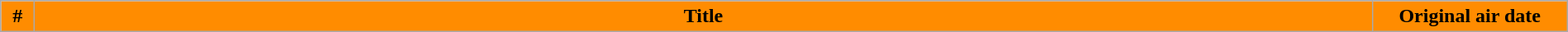<table class="wikitable plainrowheaders" style="width:100%; margin:auto; background:#FFFFFF;">
<tr>
<th style="background-color:#FF8C00;" width="20">#</th>
<th style="background-color:#FF8C00;">Title</th>
<th style="background-color:#FF8C00;" width="150">Original air date<br>








</th>
</tr>
</table>
